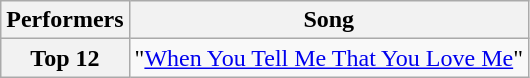<table class="wikitable unsortable" style="text-align:center;">
<tr>
<th scope="col">Performers</th>
<th scope="col">Song</th>
</tr>
<tr>
<th scope="row">Top 12</th>
<td>"<a href='#'>When You Tell Me That You Love Me</a>"</td>
</tr>
</table>
